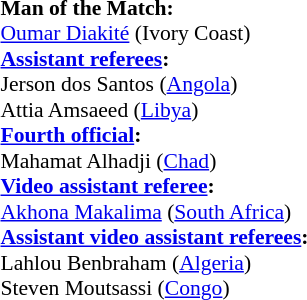<table style="width:100%; font-size:90%;">
<tr>
<td><br><strong>Man of the Match:</strong>
<br><a href='#'>Oumar Diakité</a> (Ivory Coast)<br><strong><a href='#'>Assistant referees</a>:</strong>
<br>Jerson dos Santos (<a href='#'>Angola</a>)
<br>Attia Amsaeed (<a href='#'>Libya</a>)
<br><strong><a href='#'>Fourth official</a>:</strong>
<br>Mahamat Alhadji (<a href='#'>Chad</a>)
<br><strong><a href='#'>Video assistant referee</a>:</strong>
<br><a href='#'>Akhona Makalima</a> (<a href='#'>South Africa</a>)
<br><strong><a href='#'>Assistant video assistant referees</a>:</strong>
<br>Lahlou Benbraham (<a href='#'>Algeria</a>)
<br>Steven Moutsassi (<a href='#'>Congo</a>)</td>
</tr>
</table>
